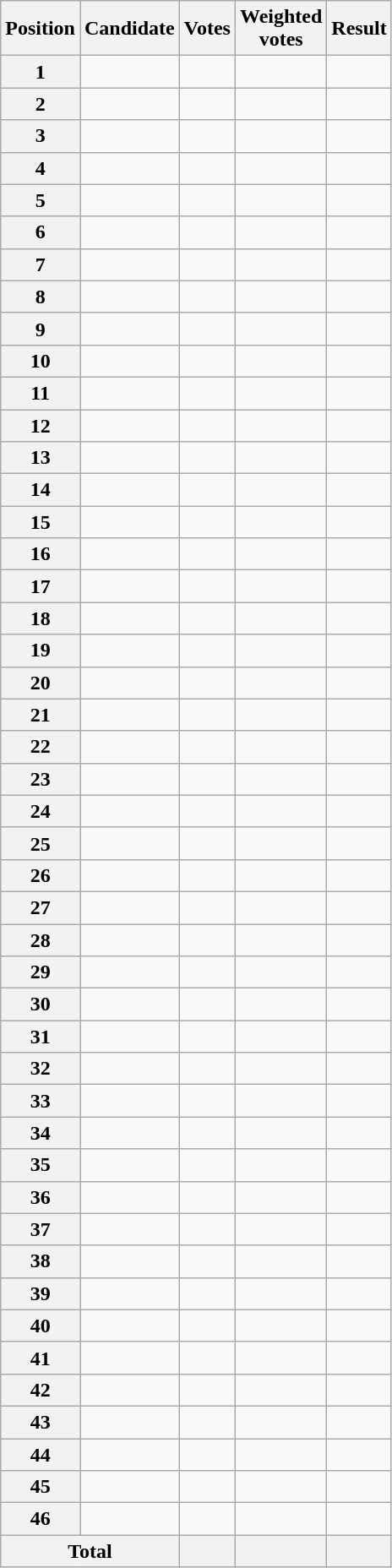<table class="wikitable sortable col3right col4right">
<tr>
<th scope="col">Position</th>
<th scope="col">Candidate</th>
<th scope="col">Votes</th>
<th scope="col">Weighted<br>votes</th>
<th scope="col">Result</th>
</tr>
<tr>
<th scope="row">1</th>
<td></td>
<td></td>
<td></td>
<td></td>
</tr>
<tr>
<th scope="row">2</th>
<td></td>
<td></td>
<td></td>
<td></td>
</tr>
<tr>
<th scope="row">3</th>
<td></td>
<td></td>
<td></td>
<td></td>
</tr>
<tr>
<th scope="row">4</th>
<td></td>
<td></td>
<td></td>
<td></td>
</tr>
<tr>
<th scope="row">5</th>
<td></td>
<td></td>
<td></td>
<td></td>
</tr>
<tr>
<th scope="row">6</th>
<td></td>
<td></td>
<td></td>
<td></td>
</tr>
<tr>
<th scope="row">7</th>
<td></td>
<td></td>
<td></td>
<td></td>
</tr>
<tr>
<th scope="row">8</th>
<td></td>
<td></td>
<td></td>
<td></td>
</tr>
<tr>
<th scope="row">9</th>
<td></td>
<td></td>
<td></td>
<td></td>
</tr>
<tr>
<th scope="row">10</th>
<td></td>
<td></td>
<td></td>
<td></td>
</tr>
<tr>
<th scope="row">11</th>
<td></td>
<td></td>
<td></td>
<td></td>
</tr>
<tr>
<th scope="row">12</th>
<td></td>
<td></td>
<td></td>
<td></td>
</tr>
<tr>
<th scope="row">13</th>
<td></td>
<td></td>
<td></td>
<td></td>
</tr>
<tr>
<th scope="row">14</th>
<td></td>
<td></td>
<td></td>
<td></td>
</tr>
<tr>
<th scope="row">15</th>
<td></td>
<td></td>
<td></td>
<td></td>
</tr>
<tr>
<th scope="row">16</th>
<td></td>
<td></td>
<td></td>
<td></td>
</tr>
<tr>
<th scope="row">17</th>
<td></td>
<td></td>
<td></td>
<td></td>
</tr>
<tr>
<th scope="row">18</th>
<td></td>
<td></td>
<td></td>
<td></td>
</tr>
<tr>
<th scope="row">19</th>
<td></td>
<td></td>
<td></td>
<td></td>
</tr>
<tr>
<th scope="row">20</th>
<td></td>
<td></td>
<td></td>
<td></td>
</tr>
<tr>
<th scope="row">21</th>
<td></td>
<td></td>
<td></td>
<td></td>
</tr>
<tr>
<th scope="row">22</th>
<td></td>
<td></td>
<td></td>
<td></td>
</tr>
<tr>
<th scope="row">23</th>
<td></td>
<td></td>
<td></td>
<td></td>
</tr>
<tr>
<th scope="row">24</th>
<td></td>
<td></td>
<td></td>
<td></td>
</tr>
<tr>
<th scope="row">25</th>
<td></td>
<td></td>
<td></td>
<td></td>
</tr>
<tr>
<th scope="row">26</th>
<td></td>
<td></td>
<td></td>
<td></td>
</tr>
<tr>
<th scope="row">27</th>
<td></td>
<td></td>
<td></td>
<td></td>
</tr>
<tr>
<th scope="row">28</th>
<td></td>
<td></td>
<td></td>
<td></td>
</tr>
<tr>
<th scope="row">29</th>
<td></td>
<td></td>
<td></td>
<td></td>
</tr>
<tr>
<th scope="row">30</th>
<td></td>
<td></td>
<td></td>
<td></td>
</tr>
<tr>
<th scope="row">31</th>
<td></td>
<td></td>
<td></td>
<td></td>
</tr>
<tr>
<th scope="row">32</th>
<td></td>
<td></td>
<td></td>
<td></td>
</tr>
<tr>
<th scope="row">33</th>
<td></td>
<td></td>
<td></td>
<td></td>
</tr>
<tr>
<th scope="row">34</th>
<td></td>
<td></td>
<td></td>
<td></td>
</tr>
<tr>
<th scope="row">35</th>
<td></td>
<td></td>
<td></td>
<td></td>
</tr>
<tr>
<th scope="row">36</th>
<td></td>
<td></td>
<td></td>
<td></td>
</tr>
<tr>
<th scope="row">37</th>
<td></td>
<td></td>
<td></td>
<td></td>
</tr>
<tr>
<th scope="row">38</th>
<td></td>
<td></td>
<td></td>
<td></td>
</tr>
<tr>
<th scope="row">39</th>
<td></td>
<td></td>
<td></td>
<td></td>
</tr>
<tr>
<th scope="row">40</th>
<td></td>
<td></td>
<td></td>
<td></td>
</tr>
<tr>
<th scope="row">41</th>
<td></td>
<td></td>
<td></td>
<td></td>
</tr>
<tr>
<th scope="row">42</th>
<td></td>
<td></td>
<td></td>
<td></td>
</tr>
<tr>
<th scope="row">43</th>
<td></td>
<td></td>
<td></td>
<td></td>
</tr>
<tr>
<th scope="row">44</th>
<td></td>
<td></td>
<td></td>
<td></td>
</tr>
<tr>
<th scope="row">45</th>
<td></td>
<td></td>
<td></td>
<td></td>
</tr>
<tr>
<th scope="row">46</th>
<td></td>
<td></td>
<td></td>
<td></td>
</tr>
<tr class="sortbottom">
<th scope="row" colspan="2">Total</th>
<th style="text-align:right"></th>
<th style="text-align:right"></th>
<th></th>
</tr>
</table>
